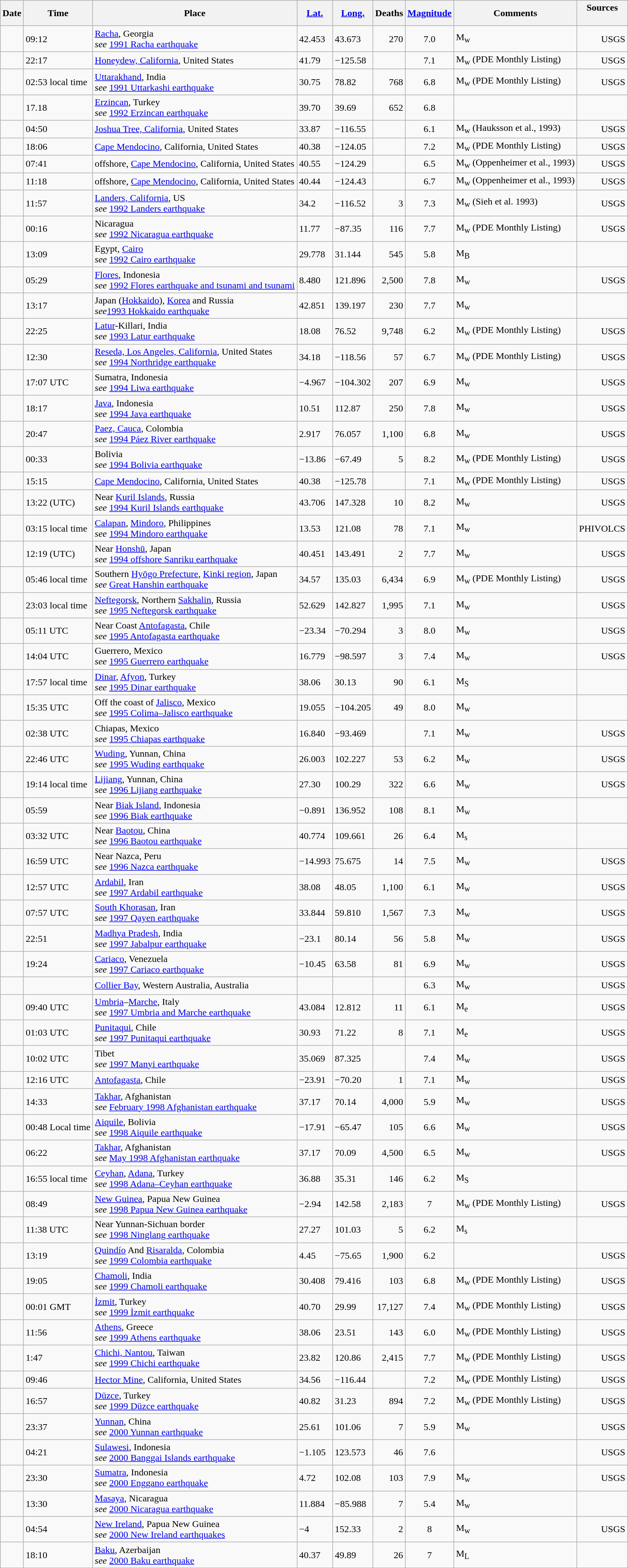<table class="wikitable sortable">
<tr>
<th>Date</th>
<th>Time</th>
<th>Place</th>
<th><a href='#'>Lat.</a></th>
<th><a href='#'>Long.</a></th>
<th> Deaths <br></th>
<th> <a href='#'>Magnitude</a> <br></th>
<th>Comments</th>
<th>Sources <br> <br></th>
</tr>
<tr>
<td></td>
<td>09:12</td>
<td><a href='#'>Racha</a>, Georgia<br><em>see</em> <a href='#'>1991 Racha earthquake</a></td>
<td>42.453</td>
<td>43.673</td>
<td align="right">270</td>
<td align="center">7.0</td>
<td>M<sub>w</sub></td>
<td align="right">USGS</td>
</tr>
<tr>
<td></td>
<td>22:17</td>
<td><a href='#'>Honeydew, California</a>, United States</td>
<td>41.79</td>
<td>−125.58</td>
<td></td>
<td align="center">7.1</td>
<td>M<sub>w</sub> (PDE Monthly Listing)</td>
<td align="right">USGS</td>
</tr>
<tr>
<td></td>
<td>02:53 local time</td>
<td><a href='#'>Uttarakhand</a>, India<br><em>see</em> <a href='#'>1991 Uttarkashi earthquake</a></td>
<td>30.75</td>
<td>78.82</td>
<td align="right">768</td>
<td align="center">6.8</td>
<td>M<sub>w</sub> (PDE Monthly Listing)</td>
<td align="right">USGS</td>
</tr>
<tr>
<td></td>
<td>17.18</td>
<td><a href='#'>Erzincan</a>, Turkey <br><em>see</em> <a href='#'>1992 Erzincan earthquake</a></td>
<td>39.70</td>
<td>39.69</td>
<td align="right">652</td>
<td align="center">6.8</td>
<td align="right"></td>
<td align="right"></td>
</tr>
<tr>
<td></td>
<td>04:50</td>
<td><a href='#'>Joshua Tree, California</a>, United States</td>
<td>33.87</td>
<td>−116.55</td>
<td></td>
<td align="center">6.1</td>
<td>M<sub>w</sub> (Hauksson et al., 1993)</td>
<td align="right">USGS</td>
</tr>
<tr>
<td></td>
<td>18:06</td>
<td><a href='#'>Cape Mendocino</a>, California, United States</td>
<td>40.38</td>
<td>−124.05</td>
<td></td>
<td align="center">7.2</td>
<td>M<sub>w</sub> (PDE Monthly Listing)</td>
<td align="right">USGS</td>
</tr>
<tr>
<td></td>
<td>07:41</td>
<td>offshore, <a href='#'>Cape Mendocino</a>, California, United States</td>
<td>40.55</td>
<td>−124.29</td>
<td></td>
<td align="center">6.5</td>
<td>M<sub>w</sub> (Oppenheimer et al., 1993)</td>
<td align="right">USGS</td>
</tr>
<tr>
<td></td>
<td>11:18</td>
<td>offshore, <a href='#'>Cape Mendocino</a>, California, United States</td>
<td>40.44</td>
<td>−124.43</td>
<td></td>
<td align="center">6.7</td>
<td>M<sub>w</sub> (Oppenheimer et al., 1993)</td>
<td align="right">USGS</td>
</tr>
<tr>
<td></td>
<td>11:57</td>
<td><a href='#'>Landers, California</a>, US<br><em>see</em> <a href='#'>1992 Landers earthquake</a></td>
<td>34.2</td>
<td>−116.52</td>
<td align="right">3</td>
<td align="center">7.3</td>
<td>M<sub>w</sub> (Sieh et al. 1993)</td>
<td align="right">USGS</td>
</tr>
<tr>
<td></td>
<td>00:16</td>
<td>Nicaragua<br><em>see</em> <a href='#'>1992 Nicaragua earthquake</a></td>
<td>11.77</td>
<td>−87.35</td>
<td align="right">116</td>
<td align="center">7.7</td>
<td>M<sub>w</sub> (PDE Monthly Listing)</td>
<td align="right">USGS</td>
</tr>
<tr>
<td></td>
<td>13:09</td>
<td>Egypt, <a href='#'>Cairo</a><br><em>see</em> <a href='#'>1992 Cairo earthquake</a></td>
<td>29.778</td>
<td>31.144</td>
<td align="right">545</td>
<td align="center">5.8</td>
<td>M<sub>B</sub></td>
<td></td>
</tr>
<tr>
<td></td>
<td>05:29</td>
<td><a href='#'>Flores</a>, Indonesia<br><em>see</em> <a href='#'>1992 Flores earthquake and tsunami and tsunami</a></td>
<td>8.480</td>
<td>121.896</td>
<td align="right">2,500</td>
<td align="center">7.8</td>
<td>M<sub>w</sub></td>
<td align="right">USGS</td>
</tr>
<tr>
<td></td>
<td>13:17</td>
<td>Japan (<a href='#'>Hokkaido</a>), <a href='#'>Korea</a> and Russia<br><em>see</em><a href='#'>1993 Hokkaido earthquake</a></td>
<td>42.851</td>
<td>139.197</td>
<td align="right">230</td>
<td align="center">7.7</td>
<td>M<sub>w</sub></td>
<td align="right"></td>
</tr>
<tr>
<td></td>
<td>22:25</td>
<td><a href='#'>Latur</a>-Killari, India <br> <em>see</em> <a href='#'>1993 Latur earthquake</a></td>
<td>18.08</td>
<td>76.52</td>
<td align="right">9,748</td>
<td align="center">6.2</td>
<td>M<sub>w</sub> (PDE Monthly Listing)</td>
<td align="right">USGS</td>
</tr>
<tr>
<td></td>
<td>12:30</td>
<td><a href='#'>Reseda, Los Angeles, California</a>, United States<br><em>see</em> <a href='#'>1994 Northridge earthquake</a></td>
<td>34.18</td>
<td>−118.56</td>
<td align="right">57</td>
<td align="center">6.7</td>
<td>M<sub>w</sub> (PDE Monthly Listing)</td>
<td align="right">USGS</td>
</tr>
<tr>
<td></td>
<td>17:07 UTC</td>
<td>Sumatra, Indonesia <br> <em>see</em> <a href='#'>1994 Liwa earthquake</a></td>
<td>−4.967</td>
<td>−104.302</td>
<td align="right">207</td>
<td align="center">6.9</td>
<td>M<sub>w</sub></td>
<td align="right">USGS</td>
</tr>
<tr>
<td></td>
<td>18:17</td>
<td><a href='#'>Java</a>, Indonesia<br><em>see</em> <a href='#'>1994 Java earthquake</a></td>
<td>10.51</td>
<td>112.87</td>
<td align="right">250</td>
<td align="center">7.8</td>
<td>M<sub>w</sub></td>
<td align="right">USGS</td>
</tr>
<tr>
<td></td>
<td>20:47</td>
<td><a href='#'>Paez, Cauca</a>, Colombia<br><em>see</em> <a href='#'>1994 Páez River earthquake</a></td>
<td>2.917</td>
<td>76.057</td>
<td align="right">1,100</td>
<td align="center">6.8</td>
<td>M<sub>w</sub></td>
<td align="right">USGS</td>
</tr>
<tr>
<td></td>
<td>00:33</td>
<td>Bolivia <br> <em>see</em> <a href='#'>1994 Bolivia earthquake</a></td>
<td>−13.86</td>
<td>−67.49</td>
<td align="right">5</td>
<td align="center">8.2</td>
<td>M<sub>w</sub> (PDE Monthly Listing)</td>
<td align="right">USGS</td>
</tr>
<tr>
<td></td>
<td>15:15</td>
<td><a href='#'>Cape Mendocino</a>, California, United States</td>
<td>40.38</td>
<td>−125.78</td>
<td></td>
<td align="center">7.1</td>
<td>M<sub>w</sub> (PDE Monthly Listing)</td>
<td align="right">USGS</td>
</tr>
<tr>
<td></td>
<td>13:22 (UTC)</td>
<td>Near <a href='#'>Kuril Islands</a>, Russia<br><em>see</em> <a href='#'>1994 Kuril Islands earthquake</a></td>
<td>43.706</td>
<td>147.328</td>
<td align="right">10</td>
<td align="center">8.2</td>
<td>M<sub>w</sub></td>
<td align="right">USGS</td>
</tr>
<tr>
<td></td>
<td>03:15 local time</td>
<td><a href='#'>Calapan</a>, <a href='#'>Mindoro</a>, Philippines<br><em>see</em> <a href='#'>1994 Mindoro earthquake</a></td>
<td>13.53</td>
<td>121.08</td>
<td align="right">78</td>
<td align="center">7.1</td>
<td>M<sub>w</sub></td>
<td align="right">PHIVOLCS</td>
</tr>
<tr>
<td></td>
<td>12:19 (UTC)</td>
<td>Near <a href='#'>Honshū</a>, Japan<br><em>see</em> <a href='#'>1994 offshore Sanriku earthquake</a></td>
<td>40.451</td>
<td>143.491</td>
<td align="right">2</td>
<td align="center">7.7</td>
<td>M<sub>w</sub></td>
<td align="right">USGS</td>
</tr>
<tr>
<td></td>
<td>05:46 local time</td>
<td>Southern <a href='#'>Hyōgo Prefecture</a>, <a href='#'>Kinki region</a>, Japan<br><em>see</em> <a href='#'>Great Hanshin earthquake</a></td>
<td>34.57</td>
<td>135.03</td>
<td align="right">6,434</td>
<td align="center">6.9</td>
<td>M<sub>w</sub> (PDE Monthly Listing)</td>
<td align="right">USGS</td>
</tr>
<tr>
<td></td>
<td>23:03 local time</td>
<td><a href='#'>Neftegorsk</a>, Northern <a href='#'>Sakhalin</a>, Russia<br><em>see</em> <a href='#'>1995 Neftegorsk earthquake</a></td>
<td>52.629</td>
<td>142.827</td>
<td align="right">1,995</td>
<td align="center">7.1</td>
<td>M<sub>w</sub></td>
<td align="right">USGS</td>
</tr>
<tr>
<td></td>
<td>05:11 UTC</td>
<td>Near Coast <a href='#'>Antofagasta</a>, Chile<br><em>see</em> <a href='#'>1995 Antofagasta earthquake</a></td>
<td>−23.34</td>
<td>−70.294</td>
<td align="right">3</td>
<td align="center">8.0</td>
<td>M<sub>w</sub></td>
<td align="right">USGS</td>
</tr>
<tr>
<td></td>
<td>14:04 UTC</td>
<td>Guerrero, Mexico<br><em>see</em> <a href='#'>1995 Guerrero earthquake</a></td>
<td>16.779</td>
<td>−98.597</td>
<td align="right">3</td>
<td align="center">7.4</td>
<td>M<sub>w</sub></td>
<td align="right">USGS</td>
</tr>
<tr>
<td></td>
<td>17:57 local time</td>
<td><a href='#'>Dinar</a>, <a href='#'>Afyon</a>, Turkey<br><em>see</em> <a href='#'>1995 Dinar earthquake</a></td>
<td>38.06</td>
<td>30.13</td>
<td align="right">90</td>
<td align="center">6.1</td>
<td>M<sub>S</sub></td>
<td align="right"></td>
</tr>
<tr>
<td></td>
<td>15:35 UTC</td>
<td>Off the coast of <a href='#'>Jalisco</a>, Mexico<br><em>see</em> <a href='#'>1995 Colima–Jalisco earthquake</a></td>
<td>19.055</td>
<td>−104.205</td>
<td align="right">49</td>
<td align="center">8.0</td>
<td>M<sub>w</sub></td>
<td align="right"></td>
</tr>
<tr>
<td></td>
<td>02:38 UTC</td>
<td>Chiapas, Mexico<br><em>see</em> <a href='#'>1995 Chiapas earthquake</a></td>
<td>16.840</td>
<td>−93.469</td>
<td align="right"></td>
<td align="center">7.1</td>
<td>M<sub>w</sub></td>
<td align="right">USGS</td>
</tr>
<tr>
<td></td>
<td>22:46 UTC</td>
<td><a href='#'>Wuding</a>, Yunnan, China<br><em>see</em> <a href='#'>1995 Wuding earthquake</a></td>
<td>26.003</td>
<td>102.227</td>
<td align="right">53</td>
<td align="center">6.2</td>
<td>M<sub>w</sub></td>
<td align="right">USGS</td>
</tr>
<tr>
<td></td>
<td>19:14 local time</td>
<td><a href='#'>Lijiang</a>, Yunnan, China<br><em>see</em> <a href='#'>1996 Lijiang earthquake</a></td>
<td>27.30</td>
<td>100.29</td>
<td align="right">322</td>
<td align="center">6.6</td>
<td>M<sub>w</sub></td>
<td align="right">USGS</td>
</tr>
<tr>
<td></td>
<td>05:59</td>
<td>Near <a href='#'>Biak Island</a>, Indonesia<br><em>see</em> <a href='#'>1996 Biak earthquake</a></td>
<td>−0.891</td>
<td>136.952</td>
<td align="right">108</td>
<td align="center">8.1</td>
<td>M<sub>w</sub></td>
<td align="right"></td>
</tr>
<tr>
<td></td>
<td>03:32 UTC</td>
<td>Near <a href='#'>Baotou</a>, China<br><em>see</em> <a href='#'>1996 Baotou earthquake</a></td>
<td>40.774</td>
<td>109.661</td>
<td align="right">26</td>
<td align="center">6.4</td>
<td>M<sub>s</sub></td>
<td align="right"></td>
</tr>
<tr>
<td></td>
<td>16:59 UTC</td>
<td>Near Nazca, Peru<br><em>see</em> <a href='#'>1996 Nazca earthquake</a></td>
<td>−14.993</td>
<td>75.675</td>
<td align="right">14</td>
<td align="center">7.5</td>
<td>M<sub>w</sub></td>
<td align="right">USGS</td>
</tr>
<tr>
<td></td>
<td>12:57 UTC</td>
<td><a href='#'>Ardabil</a>, Iran<br><em>see</em> <a href='#'>1997 Ardabil earthquake</a></td>
<td>38.08</td>
<td>48.05</td>
<td align="right">1,100</td>
<td align="center">6.1</td>
<td>M<sub>w</sub></td>
<td align="right">USGS</td>
</tr>
<tr>
<td></td>
<td>07:57 UTC</td>
<td><a href='#'>South Khorasan</a>, Iran<br><em>see</em> <a href='#'>1997 Qayen earthquake</a></td>
<td>33.844</td>
<td>59.810</td>
<td align="right">1,567</td>
<td align="center">7.3</td>
<td>M<sub>w</sub></td>
<td align="right">USGS</td>
</tr>
<tr>
<td></td>
<td>22:51</td>
<td><a href='#'>Madhya Pradesh</a>, India<br><em>see</em> <a href='#'>1997 Jabalpur earthquake</a></td>
<td>−23.1</td>
<td>80.14</td>
<td align="right">56</td>
<td align="center">5.8</td>
<td>M<sub>w</sub></td>
<td align="right">USGS</td>
</tr>
<tr>
<td></td>
<td>19:24</td>
<td><a href='#'>Cariaco</a>, Venezuela<br><em>see</em> <a href='#'>1997 Cariaco earthquake</a></td>
<td>−10.45</td>
<td>63.58</td>
<td align="right">81</td>
<td align="center">6.9</td>
<td>M<sub>w</sub></td>
<td align="right">USGS</td>
</tr>
<tr>
<td></td>
<td></td>
<td><a href='#'>Collier Bay</a>, Western Australia, Australia</td>
<td></td>
<td></td>
<td align="right"></td>
<td align="center">6.3</td>
<td>M<sub>w</sub></td>
<td align="right">USGS</td>
</tr>
<tr>
<td></td>
<td>09:40 UTC</td>
<td><a href='#'>Umbria</a>–<a href='#'>Marche</a>, Italy<br><em>see</em> <a href='#'>1997 Umbria and Marche earthquake</a></td>
<td>43.084</td>
<td>12.812</td>
<td align="right">11</td>
<td align="center">6.1</td>
<td>M<sub>e</sub></td>
<td align="right">USGS</td>
</tr>
<tr>
<td></td>
<td>01:03 UTC</td>
<td><a href='#'>Punitaqui</a>, Chile<br><em>see</em> <a href='#'>1997 Punitaqui earthquake</a></td>
<td>30.93</td>
<td>71.22</td>
<td align="right">8</td>
<td align="center">7.1</td>
<td>M<sub>e</sub></td>
<td align="right">USGS</td>
</tr>
<tr>
<td></td>
<td>10:02 UTC</td>
<td>Tibet<br><em>see</em> <a href='#'>1997 Manyi earthquake</a></td>
<td>35.069</td>
<td>87.325</td>
<td align="right"></td>
<td align="center">7.4</td>
<td>M<sub>w</sub></td>
<td align="right">USGS</td>
</tr>
<tr>
<td></td>
<td>12:16 UTC</td>
<td><a href='#'>Antofagasta</a>, Chile</td>
<td>−23.91</td>
<td>−70.20</td>
<td align="right">1</td>
<td align="center">7.1</td>
<td>M<sub>w</sub></td>
<td align="right">USGS</td>
</tr>
<tr>
<td></td>
<td>14:33</td>
<td><a href='#'>Takhar</a>, Afghanistan<br><em>see</em> <a href='#'>February 1998 Afghanistan earthquake</a></td>
<td>37.17</td>
<td>70.14</td>
<td align="right">4,000</td>
<td align="center">5.9</td>
<td>M<sub>w</sub></td>
<td align="right">USGS</td>
</tr>
<tr>
<td></td>
<td>00:48 Local time</td>
<td><a href='#'>Aiquile</a>, Bolivia<br><em>see</em> <a href='#'>1998 Aiquile earthquake</a></td>
<td>−17.91</td>
<td>−65.47</td>
<td align="right">105</td>
<td align="center">6.6</td>
<td>M<sub>w</sub></td>
<td align="right">USGS</td>
</tr>
<tr>
<td></td>
<td>06:22</td>
<td><a href='#'>Takhar</a>, Afghanistan<br><em>see</em> <a href='#'>May 1998 Afghanistan earthquake</a></td>
<td>37.17</td>
<td>70.09</td>
<td align="right">4,500</td>
<td align="center">6.5</td>
<td>M<sub>w</sub></td>
<td align="right">USGS</td>
</tr>
<tr>
<td></td>
<td>16:55 local time</td>
<td><a href='#'>Ceyhan</a>, <a href='#'>Adana</a>, Turkey<br><em>see</em> <a href='#'>1998 Adana–Ceyhan earthquake</a></td>
<td>36.88</td>
<td>35.31</td>
<td align="right">146</td>
<td align="center">6.2</td>
<td>M<sub>S</sub></td>
<td align="right"></td>
</tr>
<tr>
<td></td>
<td>08:49</td>
<td><a href='#'>New Guinea</a>, Papua New Guinea<br><em>see</em> <a href='#'>1998 Papua New Guinea earthquake</a></td>
<td>−2.94</td>
<td>142.58</td>
<td align="right">2,183</td>
<td align="center">7</td>
<td>M<sub>w</sub> (PDE Monthly Listing)</td>
<td align="right">USGS</td>
</tr>
<tr>
<td></td>
<td>11:38 UTC</td>
<td>Near Yunnan-Sichuan border<br><em>see</em> <a href='#'>1998 Ninglang earthquake</a></td>
<td>27.27</td>
<td>101.03</td>
<td align="right">5</td>
<td align="center">6.2</td>
<td>M<sub>s</sub></td>
<td align="right"></td>
</tr>
<tr>
<td></td>
<td>13:19</td>
<td><a href='#'>Quindío</a> And <a href='#'>Risaralda</a>, Colombia<br><em>see</em> <a href='#'>1999 Colombia earthquake</a></td>
<td>4.45</td>
<td>−75.65</td>
<td align="right">1,900</td>
<td align="center">6.2</td>
<td></td>
<td align="right">USGS</td>
</tr>
<tr>
<td></td>
<td>19:05</td>
<td><a href='#'>Chamoli</a>, India<br><em>see</em> <a href='#'>1999 Chamoli earthquake</a></td>
<td>30.408</td>
<td>79.416</td>
<td align="right">103</td>
<td align="center">6.8</td>
<td>M<sub>w</sub> (PDE Monthly Listing)</td>
<td align="right">USGS</td>
</tr>
<tr>
<td></td>
<td>00:01 GMT</td>
<td><a href='#'>İzmit</a>, Turkey<br><em>see</em> <a href='#'>1999 İzmit earthquake</a></td>
<td>40.70</td>
<td>29.99</td>
<td align="right">17,127</td>
<td align="center">7.4</td>
<td>M<sub>w</sub> (PDE Monthly Listing)</td>
<td align="right">USGS</td>
</tr>
<tr>
<td></td>
<td>11:56</td>
<td><a href='#'>Athens</a>, Greece<br><em>see</em> <a href='#'>1999 Athens earthquake</a></td>
<td>38.06</td>
<td>23.51</td>
<td align="right">143</td>
<td align="center">6.0</td>
<td>M<sub>w</sub> (PDE Monthly Listing)</td>
<td align="right">USGS</td>
</tr>
<tr>
<td></td>
<td>1:47</td>
<td><a href='#'>Chichi, Nantou</a>, Taiwan<br><em>see</em> <a href='#'>1999 Chichi earthquake</a></td>
<td>23.82</td>
<td>120.86</td>
<td align="right">2,415</td>
<td align="center">7.7</td>
<td>M<sub>w</sub> (PDE Monthly Listing)</td>
<td align="right">USGS</td>
</tr>
<tr>
<td></td>
<td>09:46</td>
<td><a href='#'>Hector Mine</a>, California, United States</td>
<td>34.56</td>
<td>−116.44</td>
<td></td>
<td align="center">7.2</td>
<td>M<sub>w</sub> (PDE Monthly Listing)</td>
<td align="right">USGS</td>
</tr>
<tr>
<td></td>
<td>16:57</td>
<td><a href='#'>Düzce</a>, Turkey <br> <em>see</em> <a href='#'>1999 Düzce earthquake</a></td>
<td>40.82</td>
<td>31.23</td>
<td align="right">894</td>
<td align="center">7.2</td>
<td>M<sub>w</sub> (PDE Monthly Listing)</td>
<td align="right">USGS</td>
</tr>
<tr>
<td></td>
<td>23:37</td>
<td><a href='#'>Yunnan</a>, China <br> <em>see</em> <a href='#'>2000 Yunnan earthquake</a></td>
<td>25.61</td>
<td>101.06</td>
<td align="right">7</td>
<td align="center">5.9</td>
<td>M<sub>w</sub></td>
<td align="right">USGS</td>
</tr>
<tr>
<td></td>
<td>04:21</td>
<td><a href='#'>Sulawesi</a>, Indonesia <br> <em>see</em> <a href='#'>2000 Banggai Islands earthquake</a></td>
<td>−1.105</td>
<td>123.573</td>
<td align="right">46</td>
<td align="center">7.6</td>
<td></td>
<td align="right">USGS</td>
</tr>
<tr>
<td></td>
<td>23:30</td>
<td><a href='#'>Sumatra</a>, Indonesia <br> <em>see</em> <a href='#'>2000 Enggano earthquake</a></td>
<td>4.72</td>
<td>102.08</td>
<td align="right">103</td>
<td align="center">7.9</td>
<td>M<sub>w</sub></td>
<td align="right">USGS</td>
</tr>
<tr>
<td></td>
<td>13:30</td>
<td><a href='#'>Masaya</a>, Nicaragua <br> <em>see</em> <a href='#'>2000 Nicaragua earthquake</a></td>
<td>11.884</td>
<td>−85.988</td>
<td align="right">7</td>
<td align="center">5.4</td>
<td>M<sub>w</sub></td>
<td align="right"></td>
</tr>
<tr>
<td></td>
<td>04:54</td>
<td><a href='#'>New Ireland</a>, Papua New Guinea <br> <em>see</em> <a href='#'>2000 New Ireland earthquakes</a></td>
<td>−4</td>
<td>152.33</td>
<td align="right">2</td>
<td align="center">8</td>
<td>M<sub>w</sub></td>
<td align="right">USGS</td>
</tr>
<tr>
<td></td>
<td>18:10</td>
<td><a href='#'>Baku</a>, Azerbaijan <br> <em>see</em> <a href='#'>2000 Baku earthquake</a></td>
<td>40.37</td>
<td>49.89</td>
<td align="right">26</td>
<td align="center">7</td>
<td>M<sub>L</sub></td>
<td align="right"></td>
</tr>
</table>
